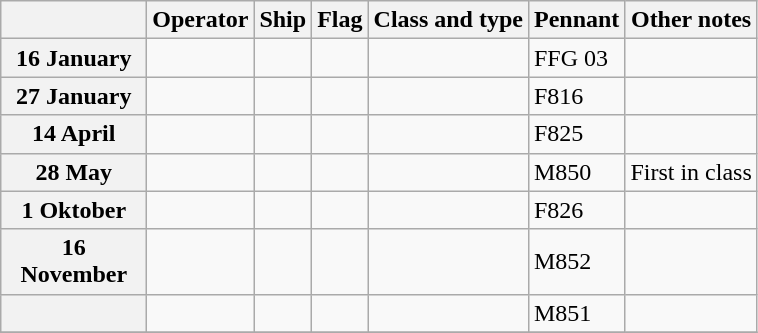<table class="wikitable">
<tr>
<th width="90"></th>
<th>Operator</th>
<th>Ship</th>
<th>Flag</th>
<th>Class and type</th>
<th>Pennant</th>
<th>Other notes</th>
</tr>
<tr ---->
<th>16 January</th>
<td></td>
<td><strong></strong></td>
<td></td>
<td></td>
<td>FFG 03</td>
<td></td>
</tr>
<tr ---->
<th>27 January</th>
<td></td>
<td><strong></strong></td>
<td></td>
<td></td>
<td>F816</td>
<td></td>
</tr>
<tr ---->
<th>14 April</th>
<td></td>
<td><strong></strong></td>
<td></td>
<td></td>
<td>F825</td>
<td></td>
</tr>
<tr ---->
<th>28 May</th>
<td></td>
<td><strong></strong></td>
<td></td>
<td></td>
<td>M850</td>
<td>First in class</td>
</tr>
<tr ---->
<th>1 Oktober</th>
<td></td>
<td><strong></strong></td>
<td></td>
<td></td>
<td>F826</td>
<td></td>
</tr>
<tr ---->
<th>16 November</th>
<td></td>
<td><strong></strong></td>
<td></td>
<td></td>
<td>M852</td>
<td></td>
</tr>
<tr ---->
<th></th>
<td></td>
<td><strong></strong></td>
<td></td>
<td></td>
<td>M851</td>
<td></td>
</tr>
<tr ---->
</tr>
</table>
